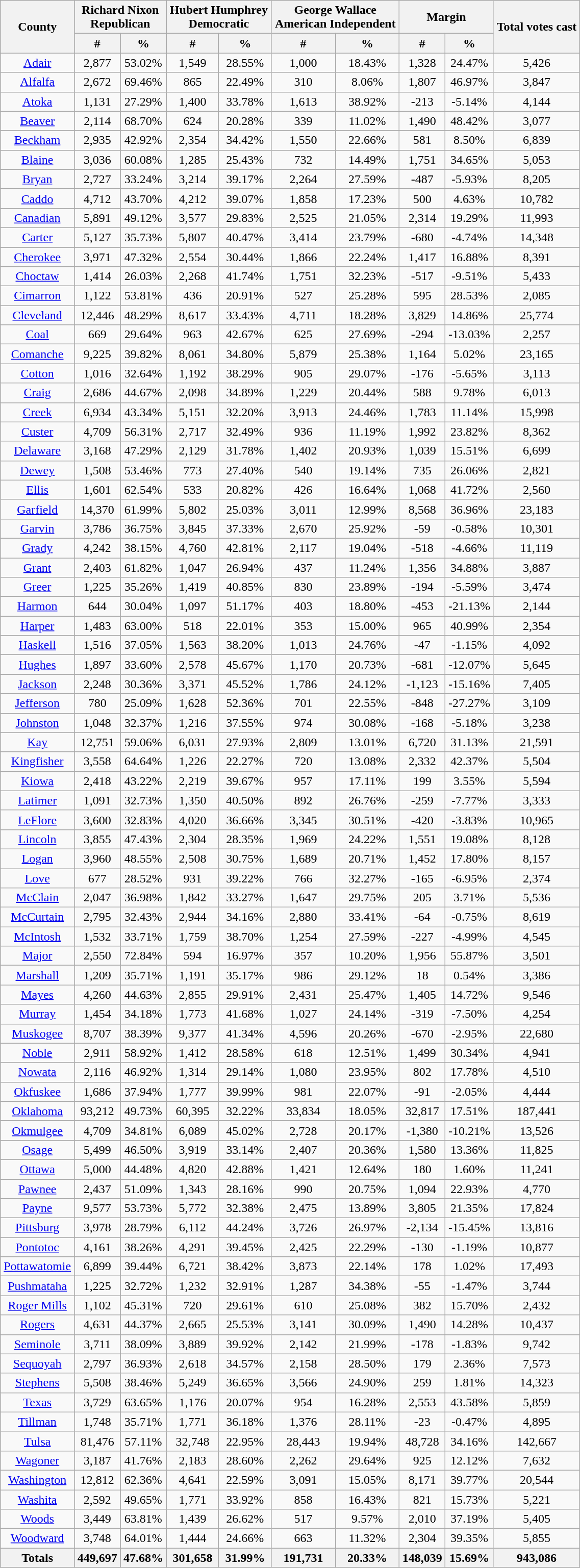<table width="60%" class="wikitable sortable">
<tr>
<th rowspan="2">County</th>
<th colspan="2">Richard Nixon<br>Republican</th>
<th colspan="2">Hubert Humphrey<br>Democratic</th>
<th colspan="2">George Wallace<br>American Independent</th>
<th colspan="2">Margin</th>
<th rowspan="2">Total votes cast</th>
</tr>
<tr>
<th style="text-align:center;" data-sort-type="number">#</th>
<th style="text-align:center;" data-sort-type="number">%</th>
<th style="text-align:center;" data-sort-type="number">#</th>
<th style="text-align:center;" data-sort-type="number">%</th>
<th style="text-align:center;" data-sort-type="number">#</th>
<th style="text-align:center;" data-sort-type="number">%</th>
<th style="text-align:center;" data-sort-type="number">#</th>
<th style="text-align:center;" data-sort-type="number">%</th>
</tr>
<tr style="text-align:center;">
<td><a href='#'>Adair</a></td>
<td>2,877</td>
<td>53.02%</td>
<td>1,549</td>
<td>28.55%</td>
<td>1,000</td>
<td>18.43%</td>
<td>1,328</td>
<td>24.47%</td>
<td>5,426</td>
</tr>
<tr style="text-align:center;">
<td><a href='#'>Alfalfa</a></td>
<td>2,672</td>
<td>69.46%</td>
<td>865</td>
<td>22.49%</td>
<td>310</td>
<td>8.06%</td>
<td>1,807</td>
<td>46.97%</td>
<td>3,847</td>
</tr>
<tr style="text-align:center;">
<td><a href='#'>Atoka</a></td>
<td>1,131</td>
<td>27.29%</td>
<td>1,400</td>
<td>33.78%</td>
<td>1,613</td>
<td>38.92%</td>
<td>-213</td>
<td>-5.14%</td>
<td>4,144</td>
</tr>
<tr style="text-align:center;">
<td><a href='#'>Beaver</a></td>
<td>2,114</td>
<td>68.70%</td>
<td>624</td>
<td>20.28%</td>
<td>339</td>
<td>11.02%</td>
<td>1,490</td>
<td>48.42%</td>
<td>3,077</td>
</tr>
<tr style="text-align:center;">
<td><a href='#'>Beckham</a></td>
<td>2,935</td>
<td>42.92%</td>
<td>2,354</td>
<td>34.42%</td>
<td>1,550</td>
<td>22.66%</td>
<td>581</td>
<td>8.50%</td>
<td>6,839</td>
</tr>
<tr style="text-align:center;">
<td><a href='#'>Blaine</a></td>
<td>3,036</td>
<td>60.08%</td>
<td>1,285</td>
<td>25.43%</td>
<td>732</td>
<td>14.49%</td>
<td>1,751</td>
<td>34.65%</td>
<td>5,053</td>
</tr>
<tr style="text-align:center;">
<td><a href='#'>Bryan</a></td>
<td>2,727</td>
<td>33.24%</td>
<td>3,214</td>
<td>39.17%</td>
<td>2,264</td>
<td>27.59%</td>
<td>-487</td>
<td>-5.93%</td>
<td>8,205</td>
</tr>
<tr style="text-align:center;">
<td><a href='#'>Caddo</a></td>
<td>4,712</td>
<td>43.70%</td>
<td>4,212</td>
<td>39.07%</td>
<td>1,858</td>
<td>17.23%</td>
<td>500</td>
<td>4.63%</td>
<td>10,782</td>
</tr>
<tr style="text-align:center;">
<td><a href='#'>Canadian</a></td>
<td>5,891</td>
<td>49.12%</td>
<td>3,577</td>
<td>29.83%</td>
<td>2,525</td>
<td>21.05%</td>
<td>2,314</td>
<td>19.29%</td>
<td>11,993</td>
</tr>
<tr style="text-align:center;">
<td><a href='#'>Carter</a></td>
<td>5,127</td>
<td>35.73%</td>
<td>5,807</td>
<td>40.47%</td>
<td>3,414</td>
<td>23.79%</td>
<td>-680</td>
<td>-4.74%</td>
<td>14,348</td>
</tr>
<tr style="text-align:center;">
<td><a href='#'>Cherokee</a></td>
<td>3,971</td>
<td>47.32%</td>
<td>2,554</td>
<td>30.44%</td>
<td>1,866</td>
<td>22.24%</td>
<td>1,417</td>
<td>16.88%</td>
<td>8,391</td>
</tr>
<tr style="text-align:center;">
<td><a href='#'>Choctaw</a></td>
<td>1,414</td>
<td>26.03%</td>
<td>2,268</td>
<td>41.74%</td>
<td>1,751</td>
<td>32.23%</td>
<td>-517</td>
<td>-9.51%</td>
<td>5,433</td>
</tr>
<tr style="text-align:center;">
<td><a href='#'>Cimarron</a></td>
<td>1,122</td>
<td>53.81%</td>
<td>436</td>
<td>20.91%</td>
<td>527</td>
<td>25.28%</td>
<td>595</td>
<td>28.53%</td>
<td>2,085</td>
</tr>
<tr style="text-align:center;">
<td><a href='#'>Cleveland</a></td>
<td>12,446</td>
<td>48.29%</td>
<td>8,617</td>
<td>33.43%</td>
<td>4,711</td>
<td>18.28%</td>
<td>3,829</td>
<td>14.86%</td>
<td>25,774</td>
</tr>
<tr style="text-align:center;">
<td><a href='#'>Coal</a></td>
<td>669</td>
<td>29.64%</td>
<td>963</td>
<td>42.67%</td>
<td>625</td>
<td>27.69%</td>
<td>-294</td>
<td>-13.03%</td>
<td>2,257</td>
</tr>
<tr style="text-align:center;">
<td><a href='#'>Comanche</a></td>
<td>9,225</td>
<td>39.82%</td>
<td>8,061</td>
<td>34.80%</td>
<td>5,879</td>
<td>25.38%</td>
<td>1,164</td>
<td>5.02%</td>
<td>23,165</td>
</tr>
<tr style="text-align:center;">
<td><a href='#'>Cotton</a></td>
<td>1,016</td>
<td>32.64%</td>
<td>1,192</td>
<td>38.29%</td>
<td>905</td>
<td>29.07%</td>
<td>-176</td>
<td>-5.65%</td>
<td>3,113</td>
</tr>
<tr style="text-align:center;">
<td><a href='#'>Craig</a></td>
<td>2,686</td>
<td>44.67%</td>
<td>2,098</td>
<td>34.89%</td>
<td>1,229</td>
<td>20.44%</td>
<td>588</td>
<td>9.78%</td>
<td>6,013</td>
</tr>
<tr style="text-align:center;">
<td><a href='#'>Creek</a></td>
<td>6,934</td>
<td>43.34%</td>
<td>5,151</td>
<td>32.20%</td>
<td>3,913</td>
<td>24.46%</td>
<td>1,783</td>
<td>11.14%</td>
<td>15,998</td>
</tr>
<tr style="text-align:center;">
<td><a href='#'>Custer</a></td>
<td>4,709</td>
<td>56.31%</td>
<td>2,717</td>
<td>32.49%</td>
<td>936</td>
<td>11.19%</td>
<td>1,992</td>
<td>23.82%</td>
<td>8,362</td>
</tr>
<tr style="text-align:center;">
<td><a href='#'>Delaware</a></td>
<td>3,168</td>
<td>47.29%</td>
<td>2,129</td>
<td>31.78%</td>
<td>1,402</td>
<td>20.93%</td>
<td>1,039</td>
<td>15.51%</td>
<td>6,699</td>
</tr>
<tr style="text-align:center;">
<td><a href='#'>Dewey</a></td>
<td>1,508</td>
<td>53.46%</td>
<td>773</td>
<td>27.40%</td>
<td>540</td>
<td>19.14%</td>
<td>735</td>
<td>26.06%</td>
<td>2,821</td>
</tr>
<tr style="text-align:center;">
<td><a href='#'>Ellis</a></td>
<td>1,601</td>
<td>62.54%</td>
<td>533</td>
<td>20.82%</td>
<td>426</td>
<td>16.64%</td>
<td>1,068</td>
<td>41.72%</td>
<td>2,560</td>
</tr>
<tr style="text-align:center;">
<td><a href='#'>Garfield</a></td>
<td>14,370</td>
<td>61.99%</td>
<td>5,802</td>
<td>25.03%</td>
<td>3,011</td>
<td>12.99%</td>
<td>8,568</td>
<td>36.96%</td>
<td>23,183</td>
</tr>
<tr style="text-align:center;">
<td><a href='#'>Garvin</a></td>
<td>3,786</td>
<td>36.75%</td>
<td>3,845</td>
<td>37.33%</td>
<td>2,670</td>
<td>25.92%</td>
<td>-59</td>
<td>-0.58%</td>
<td>10,301</td>
</tr>
<tr style="text-align:center;">
<td><a href='#'>Grady</a></td>
<td>4,242</td>
<td>38.15%</td>
<td>4,760</td>
<td>42.81%</td>
<td>2,117</td>
<td>19.04%</td>
<td>-518</td>
<td>-4.66%</td>
<td>11,119</td>
</tr>
<tr style="text-align:center;">
<td><a href='#'>Grant</a></td>
<td>2,403</td>
<td>61.82%</td>
<td>1,047</td>
<td>26.94%</td>
<td>437</td>
<td>11.24%</td>
<td>1,356</td>
<td>34.88%</td>
<td>3,887</td>
</tr>
<tr style="text-align:center;">
<td><a href='#'>Greer</a></td>
<td>1,225</td>
<td>35.26%</td>
<td>1,419</td>
<td>40.85%</td>
<td>830</td>
<td>23.89%</td>
<td>-194</td>
<td>-5.59%</td>
<td>3,474</td>
</tr>
<tr style="text-align:center;">
<td><a href='#'>Harmon</a></td>
<td>644</td>
<td>30.04%</td>
<td>1,097</td>
<td>51.17%</td>
<td>403</td>
<td>18.80%</td>
<td>-453</td>
<td>-21.13%</td>
<td>2,144</td>
</tr>
<tr style="text-align:center;">
<td><a href='#'>Harper</a></td>
<td>1,483</td>
<td>63.00%</td>
<td>518</td>
<td>22.01%</td>
<td>353</td>
<td>15.00%</td>
<td>965</td>
<td>40.99%</td>
<td>2,354</td>
</tr>
<tr style="text-align:center;">
<td><a href='#'>Haskell</a></td>
<td>1,516</td>
<td>37.05%</td>
<td>1,563</td>
<td>38.20%</td>
<td>1,013</td>
<td>24.76%</td>
<td>-47</td>
<td>-1.15%</td>
<td>4,092</td>
</tr>
<tr style="text-align:center;">
<td><a href='#'>Hughes</a></td>
<td>1,897</td>
<td>33.60%</td>
<td>2,578</td>
<td>45.67%</td>
<td>1,170</td>
<td>20.73%</td>
<td>-681</td>
<td>-12.07%</td>
<td>5,645</td>
</tr>
<tr style="text-align:center;">
<td><a href='#'>Jackson</a></td>
<td>2,248</td>
<td>30.36%</td>
<td>3,371</td>
<td>45.52%</td>
<td>1,786</td>
<td>24.12%</td>
<td>-1,123</td>
<td>-15.16%</td>
<td>7,405</td>
</tr>
<tr style="text-align:center;">
<td><a href='#'>Jefferson</a></td>
<td>780</td>
<td>25.09%</td>
<td>1,628</td>
<td>52.36%</td>
<td>701</td>
<td>22.55%</td>
<td>-848</td>
<td>-27.27%</td>
<td>3,109</td>
</tr>
<tr style="text-align:center;">
<td><a href='#'>Johnston</a></td>
<td>1,048</td>
<td>32.37%</td>
<td>1,216</td>
<td>37.55%</td>
<td>974</td>
<td>30.08%</td>
<td>-168</td>
<td>-5.18%</td>
<td>3,238</td>
</tr>
<tr style="text-align:center;">
<td><a href='#'>Kay</a></td>
<td>12,751</td>
<td>59.06%</td>
<td>6,031</td>
<td>27.93%</td>
<td>2,809</td>
<td>13.01%</td>
<td>6,720</td>
<td>31.13%</td>
<td>21,591</td>
</tr>
<tr style="text-align:center;">
<td><a href='#'>Kingfisher</a></td>
<td>3,558</td>
<td>64.64%</td>
<td>1,226</td>
<td>22.27%</td>
<td>720</td>
<td>13.08%</td>
<td>2,332</td>
<td>42.37%</td>
<td>5,504</td>
</tr>
<tr style="text-align:center;">
<td><a href='#'>Kiowa</a></td>
<td>2,418</td>
<td>43.22%</td>
<td>2,219</td>
<td>39.67%</td>
<td>957</td>
<td>17.11%</td>
<td>199</td>
<td>3.55%</td>
<td>5,594</td>
</tr>
<tr style="text-align:center;">
<td><a href='#'>Latimer</a></td>
<td>1,091</td>
<td>32.73%</td>
<td>1,350</td>
<td>40.50%</td>
<td>892</td>
<td>26.76%</td>
<td>-259</td>
<td>-7.77%</td>
<td>3,333</td>
</tr>
<tr style="text-align:center;">
<td><a href='#'>LeFlore</a></td>
<td>3,600</td>
<td>32.83%</td>
<td>4,020</td>
<td>36.66%</td>
<td>3,345</td>
<td>30.51%</td>
<td>-420</td>
<td>-3.83%</td>
<td>10,965</td>
</tr>
<tr style="text-align:center;">
<td><a href='#'>Lincoln</a></td>
<td>3,855</td>
<td>47.43%</td>
<td>2,304</td>
<td>28.35%</td>
<td>1,969</td>
<td>24.22%</td>
<td>1,551</td>
<td>19.08%</td>
<td>8,128</td>
</tr>
<tr style="text-align:center;">
<td><a href='#'>Logan</a></td>
<td>3,960</td>
<td>48.55%</td>
<td>2,508</td>
<td>30.75%</td>
<td>1,689</td>
<td>20.71%</td>
<td>1,452</td>
<td>17.80%</td>
<td>8,157</td>
</tr>
<tr style="text-align:center;">
<td><a href='#'>Love</a></td>
<td>677</td>
<td>28.52%</td>
<td>931</td>
<td>39.22%</td>
<td>766</td>
<td>32.27%</td>
<td>-165</td>
<td>-6.95%</td>
<td>2,374</td>
</tr>
<tr style="text-align:center;">
<td><a href='#'>McClain</a></td>
<td>2,047</td>
<td>36.98%</td>
<td>1,842</td>
<td>33.27%</td>
<td>1,647</td>
<td>29.75%</td>
<td>205</td>
<td>3.71%</td>
<td>5,536</td>
</tr>
<tr style="text-align:center;">
<td><a href='#'>McCurtain</a></td>
<td>2,795</td>
<td>32.43%</td>
<td>2,944</td>
<td>34.16%</td>
<td>2,880</td>
<td>33.41%</td>
<td>-64</td>
<td>-0.75%</td>
<td>8,619</td>
</tr>
<tr style="text-align:center;">
<td><a href='#'>McIntosh</a></td>
<td>1,532</td>
<td>33.71%</td>
<td>1,759</td>
<td>38.70%</td>
<td>1,254</td>
<td>27.59%</td>
<td>-227</td>
<td>-4.99%</td>
<td>4,545</td>
</tr>
<tr style="text-align:center;">
<td><a href='#'>Major</a></td>
<td>2,550</td>
<td>72.84%</td>
<td>594</td>
<td>16.97%</td>
<td>357</td>
<td>10.20%</td>
<td>1,956</td>
<td>55.87%</td>
<td>3,501</td>
</tr>
<tr style="text-align:center;">
<td><a href='#'>Marshall</a></td>
<td>1,209</td>
<td>35.71%</td>
<td>1,191</td>
<td>35.17%</td>
<td>986</td>
<td>29.12%</td>
<td>18</td>
<td>0.54%</td>
<td>3,386</td>
</tr>
<tr style="text-align:center;">
<td><a href='#'>Mayes</a></td>
<td>4,260</td>
<td>44.63%</td>
<td>2,855</td>
<td>29.91%</td>
<td>2,431</td>
<td>25.47%</td>
<td>1,405</td>
<td>14.72%</td>
<td>9,546</td>
</tr>
<tr style="text-align:center;">
<td><a href='#'>Murray</a></td>
<td>1,454</td>
<td>34.18%</td>
<td>1,773</td>
<td>41.68%</td>
<td>1,027</td>
<td>24.14%</td>
<td>-319</td>
<td>-7.50%</td>
<td>4,254</td>
</tr>
<tr style="text-align:center;">
<td><a href='#'>Muskogee</a></td>
<td>8,707</td>
<td>38.39%</td>
<td>9,377</td>
<td>41.34%</td>
<td>4,596</td>
<td>20.26%</td>
<td>-670</td>
<td>-2.95%</td>
<td>22,680</td>
</tr>
<tr style="text-align:center;">
<td><a href='#'>Noble</a></td>
<td>2,911</td>
<td>58.92%</td>
<td>1,412</td>
<td>28.58%</td>
<td>618</td>
<td>12.51%</td>
<td>1,499</td>
<td>30.34%</td>
<td>4,941</td>
</tr>
<tr style="text-align:center;">
<td><a href='#'>Nowata</a></td>
<td>2,116</td>
<td>46.92%</td>
<td>1,314</td>
<td>29.14%</td>
<td>1,080</td>
<td>23.95%</td>
<td>802</td>
<td>17.78%</td>
<td>4,510</td>
</tr>
<tr style="text-align:center;">
<td><a href='#'>Okfuskee</a></td>
<td>1,686</td>
<td>37.94%</td>
<td>1,777</td>
<td>39.99%</td>
<td>981</td>
<td>22.07%</td>
<td>-91</td>
<td>-2.05%</td>
<td>4,444</td>
</tr>
<tr style="text-align:center;">
<td><a href='#'>Oklahoma</a></td>
<td>93,212</td>
<td>49.73%</td>
<td>60,395</td>
<td>32.22%</td>
<td>33,834</td>
<td>18.05%</td>
<td>32,817</td>
<td>17.51%</td>
<td>187,441</td>
</tr>
<tr style="text-align:center;">
<td><a href='#'>Okmulgee</a></td>
<td>4,709</td>
<td>34.81%</td>
<td>6,089</td>
<td>45.02%</td>
<td>2,728</td>
<td>20.17%</td>
<td>-1,380</td>
<td>-10.21%</td>
<td>13,526</td>
</tr>
<tr style="text-align:center;">
<td><a href='#'>Osage</a></td>
<td>5,499</td>
<td>46.50%</td>
<td>3,919</td>
<td>33.14%</td>
<td>2,407</td>
<td>20.36%</td>
<td>1,580</td>
<td>13.36%</td>
<td>11,825</td>
</tr>
<tr style="text-align:center;">
<td><a href='#'>Ottawa</a></td>
<td>5,000</td>
<td>44.48%</td>
<td>4,820</td>
<td>42.88%</td>
<td>1,421</td>
<td>12.64%</td>
<td>180</td>
<td>1.60%</td>
<td>11,241</td>
</tr>
<tr style="text-align:center;">
<td><a href='#'>Pawnee</a></td>
<td>2,437</td>
<td>51.09%</td>
<td>1,343</td>
<td>28.16%</td>
<td>990</td>
<td>20.75%</td>
<td>1,094</td>
<td>22.93%</td>
<td>4,770</td>
</tr>
<tr style="text-align:center;">
<td><a href='#'>Payne</a></td>
<td>9,577</td>
<td>53.73%</td>
<td>5,772</td>
<td>32.38%</td>
<td>2,475</td>
<td>13.89%</td>
<td>3,805</td>
<td>21.35%</td>
<td>17,824</td>
</tr>
<tr style="text-align:center;">
<td><a href='#'>Pittsburg</a></td>
<td>3,978</td>
<td>28.79%</td>
<td>6,112</td>
<td>44.24%</td>
<td>3,726</td>
<td>26.97%</td>
<td>-2,134</td>
<td>-15.45%</td>
<td>13,816</td>
</tr>
<tr style="text-align:center;">
<td><a href='#'>Pontotoc</a></td>
<td>4,161</td>
<td>38.26%</td>
<td>4,291</td>
<td>39.45%</td>
<td>2,425</td>
<td>22.29%</td>
<td>-130</td>
<td>-1.19%</td>
<td>10,877</td>
</tr>
<tr style="text-align:center;">
<td><a href='#'>Pottawatomie</a></td>
<td>6,899</td>
<td>39.44%</td>
<td>6,721</td>
<td>38.42%</td>
<td>3,873</td>
<td>22.14%</td>
<td>178</td>
<td>1.02%</td>
<td>17,493</td>
</tr>
<tr style="text-align:center;">
<td><a href='#'>Pushmataha</a></td>
<td>1,225</td>
<td>32.72%</td>
<td>1,232</td>
<td>32.91%</td>
<td>1,287</td>
<td>34.38%</td>
<td>-55</td>
<td>-1.47%</td>
<td>3,744</td>
</tr>
<tr style="text-align:center;">
<td><a href='#'>Roger Mills</a></td>
<td>1,102</td>
<td>45.31%</td>
<td>720</td>
<td>29.61%</td>
<td>610</td>
<td>25.08%</td>
<td>382</td>
<td>15.70%</td>
<td>2,432</td>
</tr>
<tr style="text-align:center;">
<td><a href='#'>Rogers</a></td>
<td>4,631</td>
<td>44.37%</td>
<td>2,665</td>
<td>25.53%</td>
<td>3,141</td>
<td>30.09%</td>
<td>1,490</td>
<td>14.28%</td>
<td>10,437</td>
</tr>
<tr style="text-align:center;">
<td><a href='#'>Seminole</a></td>
<td>3,711</td>
<td>38.09%</td>
<td>3,889</td>
<td>39.92%</td>
<td>2,142</td>
<td>21.99%</td>
<td>-178</td>
<td>-1.83%</td>
<td>9,742</td>
</tr>
<tr style="text-align:center;">
<td><a href='#'>Sequoyah</a></td>
<td>2,797</td>
<td>36.93%</td>
<td>2,618</td>
<td>34.57%</td>
<td>2,158</td>
<td>28.50%</td>
<td>179</td>
<td>2.36%</td>
<td>7,573</td>
</tr>
<tr style="text-align:center;">
<td><a href='#'>Stephens</a></td>
<td>5,508</td>
<td>38.46%</td>
<td>5,249</td>
<td>36.65%</td>
<td>3,566</td>
<td>24.90%</td>
<td>259</td>
<td>1.81%</td>
<td>14,323</td>
</tr>
<tr style="text-align:center;">
<td><a href='#'>Texas</a></td>
<td>3,729</td>
<td>63.65%</td>
<td>1,176</td>
<td>20.07%</td>
<td>954</td>
<td>16.28%</td>
<td>2,553</td>
<td>43.58%</td>
<td>5,859</td>
</tr>
<tr style="text-align:center;">
<td><a href='#'>Tillman</a></td>
<td>1,748</td>
<td>35.71%</td>
<td>1,771</td>
<td>36.18%</td>
<td>1,376</td>
<td>28.11%</td>
<td>-23</td>
<td>-0.47%</td>
<td>4,895</td>
</tr>
<tr style="text-align:center;">
<td><a href='#'>Tulsa</a></td>
<td>81,476</td>
<td>57.11%</td>
<td>32,748</td>
<td>22.95%</td>
<td>28,443</td>
<td>19.94%</td>
<td>48,728</td>
<td>34.16%</td>
<td>142,667</td>
</tr>
<tr style="text-align:center;">
<td><a href='#'>Wagoner</a></td>
<td>3,187</td>
<td>41.76%</td>
<td>2,183</td>
<td>28.60%</td>
<td>2,262</td>
<td>29.64%</td>
<td>925</td>
<td>12.12%</td>
<td>7,632</td>
</tr>
<tr style="text-align:center;">
<td><a href='#'>Washington</a></td>
<td>12,812</td>
<td>62.36%</td>
<td>4,641</td>
<td>22.59%</td>
<td>3,091</td>
<td>15.05%</td>
<td>8,171</td>
<td>39.77%</td>
<td>20,544</td>
</tr>
<tr style="text-align:center;">
<td><a href='#'>Washita</a></td>
<td>2,592</td>
<td>49.65%</td>
<td>1,771</td>
<td>33.92%</td>
<td>858</td>
<td>16.43%</td>
<td>821</td>
<td>15.73%</td>
<td>5,221</td>
</tr>
<tr style="text-align:center;">
<td><a href='#'>Woods</a></td>
<td>3,449</td>
<td>63.81%</td>
<td>1,439</td>
<td>26.62%</td>
<td>517</td>
<td>9.57%</td>
<td>2,010</td>
<td>37.19%</td>
<td>5,405</td>
</tr>
<tr style="text-align:center;">
<td><a href='#'>Woodward</a></td>
<td>3,748</td>
<td>64.01%</td>
<td>1,444</td>
<td>24.66%</td>
<td>663</td>
<td>11.32%</td>
<td>2,304</td>
<td>39.35%</td>
<td>5,855</td>
</tr>
<tr style="text-align:center;">
<th>Totals</th>
<th>449,697</th>
<th>47.68%</th>
<th>301,658</th>
<th>31.99%</th>
<th>191,731</th>
<th>20.33%</th>
<th>148,039</th>
<th>15.69%</th>
<th>943,086</th>
</tr>
</table>
